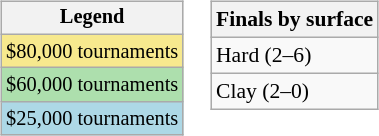<table>
<tr valign=top>
<td><br><table class="wikitable" style="font-size:85%;">
<tr>
<th>Legend</th>
</tr>
<tr style="background:#f7e98e;">
<td>$80,000 tournaments</td>
</tr>
<tr style="background:#addfad;">
<td>$60,000 tournaments</td>
</tr>
<tr style="background:lightblue;">
<td>$25,000 tournaments</td>
</tr>
</table>
</td>
<td><br><table class="wikitable" style="font-size:90%;">
<tr>
<th>Finals by surface</th>
</tr>
<tr>
<td>Hard (2–6)</td>
</tr>
<tr>
<td>Clay (2–0)</td>
</tr>
</table>
</td>
</tr>
</table>
